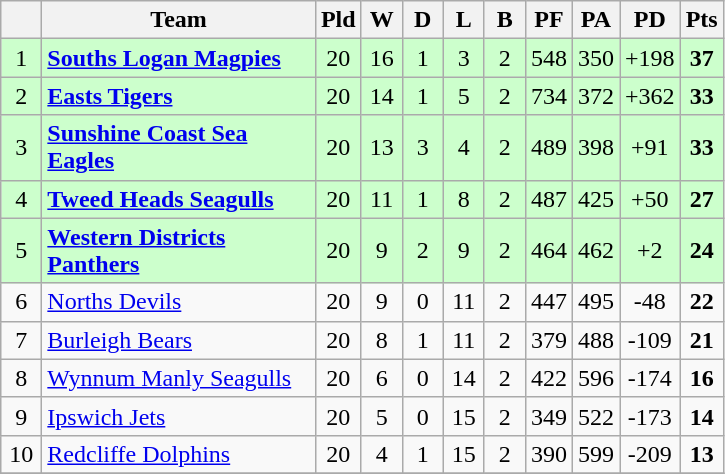<table class="wikitable" style="text-align:center;">
<tr>
<th width=20 abbr="Position"></th>
<th width=175>Team</th>
<th width=20 abbr="Played">Pld</th>
<th width=20 abbr="Won">W</th>
<th width=20 abbr="Drawn">D</th>
<th width=20 abbr="Lost">L</th>
<th width=20 abbr="Bye">B</th>
<th width=20 abbr="Points for">PF</th>
<th width=20 abbr="Points against">PA</th>
<th width=20 abbr="Points difference">PD</th>
<th width=20 abbr="Points">Pts</th>
</tr>
<tr style="background: #ccffcc;">
<td>1</td>
<td style="text-align:left;"><strong><a href='#'>Souths Logan Magpies</a></strong></td>
<td>20</td>
<td>16</td>
<td>1</td>
<td>3</td>
<td>2</td>
<td>548</td>
<td>350</td>
<td>+198</td>
<td><strong>37</strong></td>
</tr>
<tr style="background: #ccffcc;">
<td>2</td>
<td style="text-align:left;"><strong><a href='#'>Easts Tigers</a></strong></td>
<td>20</td>
<td>14</td>
<td>1</td>
<td>5</td>
<td>2</td>
<td>734</td>
<td>372</td>
<td>+362</td>
<td><strong>33</strong></td>
</tr>
<tr style="background: #ccffcc;">
<td>3</td>
<td style="text-align:left;"><strong><a href='#'>Sunshine Coast Sea Eagles</a></strong></td>
<td>20</td>
<td>13</td>
<td>3</td>
<td>4</td>
<td>2</td>
<td>489</td>
<td>398</td>
<td>+91</td>
<td><strong>33</strong></td>
</tr>
<tr style="background: #ccffcc;">
<td>4</td>
<td style="text-align:left;"><strong><a href='#'>Tweed Heads Seagulls</a></strong></td>
<td>20</td>
<td>11</td>
<td>1</td>
<td>8</td>
<td>2</td>
<td>487</td>
<td>425</td>
<td>+50</td>
<td><strong>27</strong></td>
</tr>
<tr style="background: #ccffcc;">
<td>5</td>
<td style="text-align:left;"><strong><a href='#'>Western Districts Panthers</a></strong></td>
<td>20</td>
<td>9</td>
<td>2</td>
<td>9</td>
<td>2</td>
<td>464</td>
<td>462</td>
<td>+2</td>
<td><strong>24</strong></td>
</tr>
<tr>
<td>6</td>
<td style="text-align:left;"><a href='#'>Norths Devils</a></td>
<td>20</td>
<td>9</td>
<td>0</td>
<td>11</td>
<td>2</td>
<td>447</td>
<td>495</td>
<td>-48</td>
<td><strong>22</strong></td>
</tr>
<tr>
<td>7</td>
<td style="text-align:left;"><a href='#'>Burleigh Bears</a></td>
<td>20</td>
<td>8</td>
<td>1</td>
<td>11</td>
<td>2</td>
<td>379</td>
<td>488</td>
<td>-109</td>
<td><strong>21</strong></td>
</tr>
<tr>
<td>8</td>
<td style="text-align:left;"><a href='#'>Wynnum Manly Seagulls</a></td>
<td>20</td>
<td>6</td>
<td>0</td>
<td>14</td>
<td>2</td>
<td>422</td>
<td>596</td>
<td>-174</td>
<td><strong>16</strong></td>
</tr>
<tr>
<td>9</td>
<td style="text-align:left;"><a href='#'>Ipswich Jets</a></td>
<td>20</td>
<td>5</td>
<td>0</td>
<td>15</td>
<td>2</td>
<td>349</td>
<td>522</td>
<td>-173</td>
<td><strong>14</strong></td>
</tr>
<tr>
<td>10</td>
<td style="text-align:left;"><a href='#'>Redcliffe Dolphins</a></td>
<td>20</td>
<td>4</td>
<td>1</td>
<td>15</td>
<td>2</td>
<td>390</td>
<td>599</td>
<td>-209</td>
<td><strong>13</strong></td>
</tr>
<tr>
</tr>
</table>
